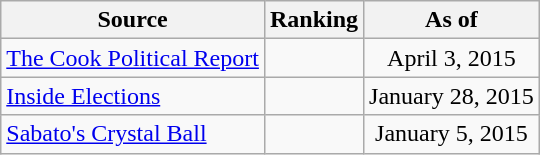<table class="wikitable" style="text-align:center">
<tr>
<th>Source</th>
<th>Ranking</th>
<th>As of</th>
</tr>
<tr>
<td align=left><a href='#'>The Cook Political Report</a></td>
<td></td>
<td>April 3, 2015</td>
</tr>
<tr>
<td align=left><a href='#'>Inside Elections</a></td>
<td></td>
<td>January 28, 2015</td>
</tr>
<tr>
<td align=left><a href='#'>Sabato's Crystal Ball</a></td>
<td></td>
<td>January 5, 2015</td>
</tr>
</table>
